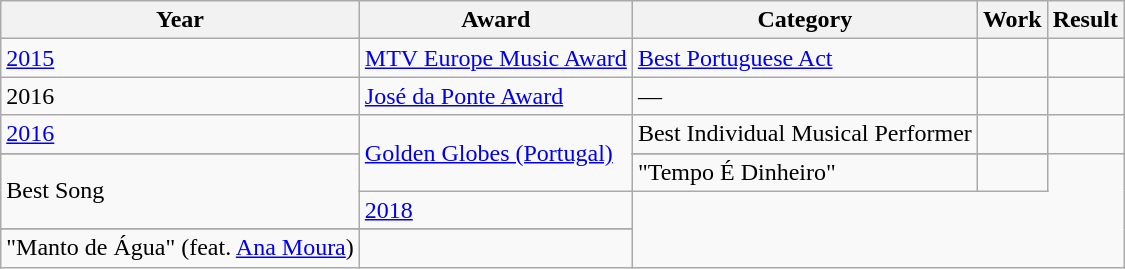<table class="wikitable">
<tr>
<th>Year</th>
<th>Award</th>
<th>Category</th>
<th>Work</th>
<th>Result</th>
</tr>
<tr>
<td><a href='#'>2015</a></td>
<td><a href='#'>MTV Europe Music Award</a></td>
<td><a href='#'>Best Portuguese Act</a></td>
<td></td>
<td></td>
</tr>
<tr>
<td>2016</td>
<td><a href='#'>José da Ponte Award</a></td>
<td>—</td>
<td></td>
<td></td>
</tr>
<tr>
<td rowspan="2"><a href='#'>2016</a></td>
<td rowspan="4"><a href='#'>Golden Globes (Portugal)</a></td>
<td>Best Individual Musical Performer</td>
<td></td>
<td></td>
</tr>
<tr>
</tr>
<tr>
</tr>
<tr>
<td rowspan="3">Best Song</td>
<td>"Tempo É Dinheiro"</td>
<td></td>
</tr>
<tr>
<td rowspan="2"><a href='#'>2018</a></td>
</tr>
<tr>
</tr>
<tr>
</tr>
<tr>
<td>"Manto de Água" (feat. <a href='#'>Ana Moura</a>)</td>
<td></td>
</tr>
</table>
